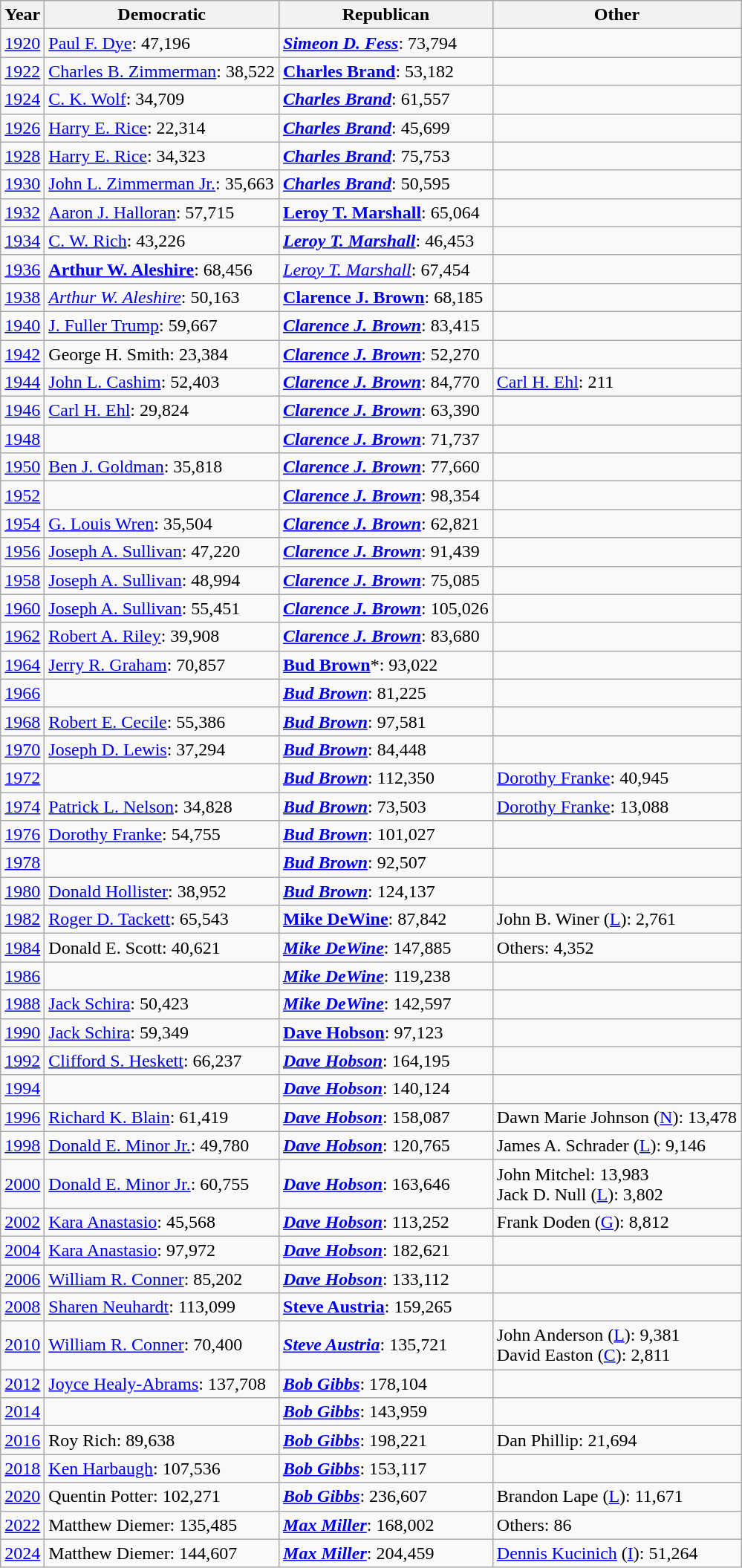<table class=wikitable>
<tr>
<th>Year</th>
<th>Democratic</th>
<th>Republican</th>
<th>Other</th>
</tr>
<tr>
<td><a href='#'>1920</a></td>
<td><a href='#'>Paul F. Dye</a>: 47,196</td>
<td><strong><em><a href='#'>Simeon D. Fess</a></em></strong>: 73,794</td>
<td></td>
</tr>
<tr>
<td><a href='#'>1922</a></td>
<td><a href='#'>Charles B. Zimmerman</a>: 38,522</td>
<td><strong><a href='#'>Charles Brand</a></strong>: 53,182</td>
<td></td>
</tr>
<tr>
<td><a href='#'>1924</a></td>
<td><a href='#'>C. K. Wolf</a>: 34,709</td>
<td><strong><em><a href='#'>Charles Brand</a></em></strong>: 61,557</td>
<td></td>
</tr>
<tr>
<td><a href='#'>1926</a></td>
<td><a href='#'>Harry E. Rice</a>: 22,314</td>
<td><strong><em><a href='#'>Charles Brand</a></em></strong>: 45,699</td>
<td></td>
</tr>
<tr>
<td><a href='#'>1928</a></td>
<td><a href='#'>Harry E. Rice</a>: 34,323</td>
<td><strong><em><a href='#'>Charles Brand</a></em></strong>: 75,753</td>
<td></td>
</tr>
<tr>
<td><a href='#'>1930</a></td>
<td><a href='#'>John L. Zimmerman Jr.</a>: 35,663</td>
<td><strong><em><a href='#'>Charles Brand</a></em></strong>: 50,595</td>
<td></td>
</tr>
<tr>
<td><a href='#'>1932</a></td>
<td><a href='#'>Aaron J. Halloran</a>: 57,715</td>
<td><strong><a href='#'>Leroy T. Marshall</a></strong>: 65,064</td>
<td></td>
</tr>
<tr>
<td><a href='#'>1934</a></td>
<td><a href='#'>C. W. Rich</a>: 43,226</td>
<td><strong><em><a href='#'>Leroy T. Marshall</a></em></strong>: 46,453</td>
<td></td>
</tr>
<tr>
<td><a href='#'>1936</a></td>
<td><strong><a href='#'>Arthur W. Aleshire</a></strong>: 68,456</td>
<td><em><a href='#'>Leroy T. Marshall</a></em>: 67,454</td>
<td></td>
</tr>
<tr>
<td><a href='#'>1938</a></td>
<td><em><a href='#'>Arthur W. Aleshire</a></em>: 50,163</td>
<td><strong><a href='#'>Clarence J. Brown</a></strong>: 68,185</td>
<td></td>
</tr>
<tr>
<td><a href='#'>1940</a></td>
<td><a href='#'>J. Fuller Trump</a>: 59,667</td>
<td><strong><em><a href='#'>Clarence J. Brown</a></em></strong>: 83,415</td>
<td></td>
</tr>
<tr>
<td><a href='#'>1942</a></td>
<td>George H. Smith: 23,384</td>
<td><strong><em><a href='#'>Clarence J. Brown</a></em></strong>: 52,270</td>
<td></td>
</tr>
<tr>
<td><a href='#'>1944</a></td>
<td><a href='#'>John L. Cashim</a>: 52,403</td>
<td><strong><em><a href='#'>Clarence J. Brown</a></em></strong>: 84,770</td>
<td><a href='#'>Carl H. Ehl</a>: 211</td>
</tr>
<tr>
<td><a href='#'>1946</a></td>
<td><a href='#'>Carl H. Ehl</a>: 29,824</td>
<td><strong><em><a href='#'>Clarence J. Brown</a></em></strong>: 63,390</td>
<td></td>
</tr>
<tr>
<td><a href='#'>1948</a></td>
<td></td>
<td><strong><em><a href='#'>Clarence J. Brown</a></em></strong>: 71,737</td>
<td></td>
</tr>
<tr>
<td><a href='#'>1950</a></td>
<td><a href='#'>Ben J. Goldman</a>: 35,818</td>
<td><strong><em><a href='#'>Clarence J. Brown</a></em></strong>: 77,660</td>
<td></td>
</tr>
<tr>
<td><a href='#'>1952</a></td>
<td></td>
<td><strong><em><a href='#'>Clarence J. Brown</a></em></strong>: 98,354</td>
<td></td>
</tr>
<tr>
<td><a href='#'>1954</a></td>
<td><a href='#'>G. Louis Wren</a>: 35,504</td>
<td><strong><em><a href='#'>Clarence J. Brown</a></em></strong>: 62,821</td>
<td></td>
</tr>
<tr>
<td><a href='#'>1956</a></td>
<td><a href='#'>Joseph A. Sullivan</a>: 47,220</td>
<td><strong><em><a href='#'>Clarence J. Brown</a></em></strong>: 91,439</td>
<td></td>
</tr>
<tr>
<td><a href='#'>1958</a></td>
<td><a href='#'>Joseph A. Sullivan</a>: 48,994</td>
<td><strong><em><a href='#'>Clarence J. Brown</a></em></strong>: 75,085</td>
<td></td>
</tr>
<tr>
<td><a href='#'>1960</a></td>
<td><a href='#'>Joseph A. Sullivan</a>: 55,451</td>
<td><strong><em><a href='#'>Clarence J. Brown</a></em></strong>: 105,026</td>
<td></td>
</tr>
<tr>
<td><a href='#'>1962</a></td>
<td><a href='#'>Robert A. Riley</a>: 39,908</td>
<td><strong><em><a href='#'>Clarence J. Brown</a></em></strong>: 83,680</td>
<td></td>
</tr>
<tr>
<td><a href='#'>1964</a></td>
<td><a href='#'>Jerry R. Graham</a>: 70,857</td>
<td><strong><a href='#'>Bud Brown</a></strong>*: 93,022</td>
<td></td>
</tr>
<tr>
<td><a href='#'>1966</a></td>
<td></td>
<td><strong><em><a href='#'>Bud Brown</a></em></strong>: 81,225</td>
<td></td>
</tr>
<tr>
<td><a href='#'>1968</a></td>
<td><a href='#'>Robert E. Cecile</a>: 55,386</td>
<td><strong><em><a href='#'>Bud Brown</a></em></strong>: 97,581</td>
<td></td>
</tr>
<tr>
<td><a href='#'>1970</a></td>
<td><a href='#'>Joseph D. Lewis</a>: 37,294</td>
<td><strong><em><a href='#'>Bud Brown</a></em></strong>: 84,448</td>
<td></td>
</tr>
<tr>
<td><a href='#'>1972</a></td>
<td></td>
<td><strong><em><a href='#'>Bud Brown</a></em></strong>: 112,350</td>
<td><a href='#'>Dorothy Franke</a>: 40,945</td>
</tr>
<tr>
<td><a href='#'>1974</a></td>
<td><a href='#'>Patrick L. Nelson</a>: 34,828</td>
<td><strong><em><a href='#'>Bud Brown</a></em></strong>: 73,503</td>
<td><a href='#'>Dorothy Franke</a>: 13,088</td>
</tr>
<tr>
<td><a href='#'>1976</a></td>
<td><a href='#'>Dorothy Franke</a>: 54,755</td>
<td><strong><em><a href='#'>Bud Brown</a></em></strong>: 101,027</td>
<td></td>
</tr>
<tr>
<td><a href='#'>1978</a></td>
<td></td>
<td><strong><em><a href='#'>Bud Brown</a></em></strong>: 92,507</td>
<td></td>
</tr>
<tr>
<td><a href='#'>1980</a></td>
<td><a href='#'>Donald Hollister</a>: 38,952</td>
<td><strong><em><a href='#'>Bud Brown</a></em></strong>: 124,137</td>
<td></td>
</tr>
<tr>
<td><a href='#'>1982</a></td>
<td><a href='#'>Roger D. Tackett</a>: 65,543</td>
<td><strong><a href='#'>Mike DeWine</a></strong>: 87,842</td>
<td>John B. Winer (<a href='#'>L</a>): 2,761</td>
</tr>
<tr>
<td><a href='#'>1984</a></td>
<td>Donald E. Scott: 40,621</td>
<td><strong><em><a href='#'>Mike DeWine</a></em></strong>: 147,885</td>
<td>Others: 4,352</td>
</tr>
<tr>
<td><a href='#'>1986</a></td>
<td></td>
<td><strong><em><a href='#'>Mike DeWine</a></em></strong>: 119,238</td>
<td></td>
</tr>
<tr>
<td><a href='#'>1988</a></td>
<td><a href='#'>Jack Schira</a>: 50,423</td>
<td><strong><em><a href='#'>Mike DeWine</a></em></strong>: 142,597</td>
<td></td>
</tr>
<tr>
<td><a href='#'>1990</a></td>
<td><a href='#'>Jack Schira</a>: 59,349</td>
<td><strong><a href='#'>Dave Hobson</a></strong>: 97,123</td>
<td></td>
</tr>
<tr>
<td><a href='#'>1992</a></td>
<td><a href='#'>Clifford S. Heskett</a>: 66,237</td>
<td><strong><em><a href='#'>Dave Hobson</a></em></strong>: 164,195</td>
<td></td>
</tr>
<tr>
<td><a href='#'>1994</a></td>
<td></td>
<td><strong><em><a href='#'>Dave Hobson</a></em></strong>: 140,124</td>
<td></td>
</tr>
<tr>
<td><a href='#'>1996</a></td>
<td><a href='#'>Richard K. Blain</a>: 61,419</td>
<td><strong><em><a href='#'>Dave Hobson</a></em></strong>: 158,087</td>
<td>Dawn Marie Johnson (<a href='#'>N</a>): 13,478</td>
</tr>
<tr>
<td><a href='#'>1998</a></td>
<td><a href='#'>Donald E. Minor Jr.</a>: 49,780</td>
<td><strong><em><a href='#'>Dave Hobson</a></em></strong>: 120,765</td>
<td>James A. Schrader (<a href='#'>L</a>): 9,146</td>
</tr>
<tr>
<td><a href='#'>2000</a></td>
<td><a href='#'>Donald E. Minor Jr.</a>: 60,755</td>
<td><strong><em><a href='#'>Dave Hobson</a></em></strong>: 163,646</td>
<td>John Mitchel: 13,983<br>Jack D. Null (<a href='#'>L</a>): 3,802</td>
</tr>
<tr>
<td><a href='#'>2002</a></td>
<td><a href='#'>Kara Anastasio</a>: 45,568</td>
<td><strong><em><a href='#'>Dave Hobson</a></em></strong>: 113,252</td>
<td>Frank Doden (<a href='#'>G</a>): 8,812</td>
</tr>
<tr>
<td><a href='#'>2004</a></td>
<td><a href='#'>Kara Anastasio</a>: 97,972</td>
<td><strong><em><a href='#'>Dave Hobson</a></em></strong>: 182,621</td>
<td></td>
</tr>
<tr>
<td><a href='#'>2006</a></td>
<td><a href='#'>William R. Conner</a>: 85,202</td>
<td><strong><em><a href='#'>Dave Hobson</a></em></strong>: 133,112</td>
<td></td>
</tr>
<tr>
<td><a href='#'>2008</a></td>
<td><a href='#'>Sharen Neuhardt</a>: 113,099</td>
<td><strong><a href='#'>Steve Austria</a></strong>: 159,265</td>
<td></td>
</tr>
<tr>
<td><a href='#'>2010</a></td>
<td><a href='#'>William R. Conner</a>: 70,400</td>
<td><strong><em><a href='#'>Steve Austria</a></em></strong>: 135,721</td>
<td>John Anderson (<a href='#'>L</a>): 9,381<br>David Easton (<a href='#'>C</a>): 2,811</td>
</tr>
<tr>
<td><a href='#'>2012</a></td>
<td><a href='#'>Joyce Healy-Abrams</a>: 137,708</td>
<td><strong><em><a href='#'>Bob Gibbs</a></em></strong>: 178,104</td>
<td></td>
</tr>
<tr>
<td><a href='#'>2014</a></td>
<td></td>
<td><strong><em><a href='#'>Bob Gibbs</a></em></strong>: 143,959</td>
<td></td>
</tr>
<tr>
<td><a href='#'>2016</a></td>
<td>Roy Rich: 89,638</td>
<td><strong><em><a href='#'>Bob Gibbs</a></em></strong>: 198,221</td>
<td>Dan Phillip: 21,694</td>
</tr>
<tr>
<td><a href='#'>2018</a></td>
<td><a href='#'>Ken Harbaugh</a>: 107,536</td>
<td><strong><em><a href='#'>Bob Gibbs</a></em></strong>: 153,117</td>
<td></td>
</tr>
<tr>
<td><a href='#'>2020</a></td>
<td>Quentin Potter: 102,271</td>
<td><strong><em><a href='#'>Bob Gibbs</a></em></strong>: 236,607</td>
<td>Brandon Lape (<a href='#'>L</a>): 11,671</td>
</tr>
<tr>
<td><a href='#'>2022</a></td>
<td>Matthew Diemer: 135,485</td>
<td><strong><em><a href='#'>Max Miller</a></em></strong>: 168,002</td>
<td>Others: 86</td>
</tr>
<tr>
<td><a href='#'>2024</a></td>
<td>Matthew Diemer: 144,607</td>
<td><a href='#'><strong><em>Max Miller</em></strong></a>: 204,459</td>
<td><a href='#'>Dennis Kucinich</a> (<a href='#'>I</a>): 51,264</td>
</tr>
</table>
